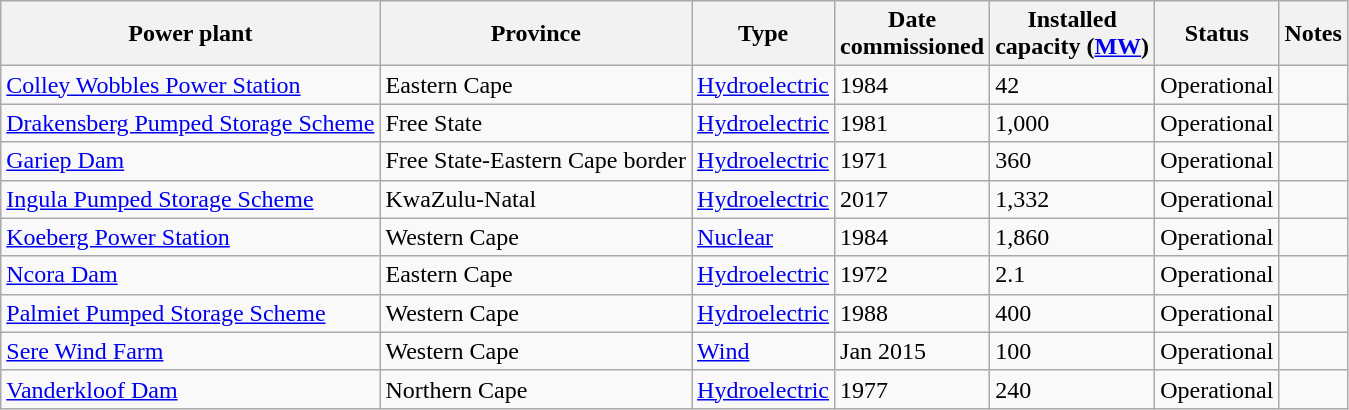<table class="wikitable sortable">
<tr>
<th>Power plant</th>
<th>Province</th>
<th>Type</th>
<th>Date<br>commissioned</th>
<th>Installed<br>capacity (<a href='#'>MW</a>)</th>
<th>Status</th>
<th>Notes</th>
</tr>
<tr>
<td><a href='#'>Colley Wobbles Power Station</a></td>
<td>Eastern Cape</td>
<td><a href='#'>Hydroelectric</a></td>
<td>1984</td>
<td>42</td>
<td>Operational</td>
<td></td>
</tr>
<tr>
<td><a href='#'>Drakensberg Pumped Storage Scheme</a></td>
<td>Free State</td>
<td><a href='#'>Hydroelectric</a></td>
<td>1981</td>
<td>1,000</td>
<td>Operational</td>
<td></td>
</tr>
<tr>
<td><a href='#'>Gariep Dam</a></td>
<td>Free State-Eastern Cape border</td>
<td><a href='#'>Hydroelectric</a></td>
<td>1971</td>
<td>360</td>
<td>Operational</td>
<td></td>
</tr>
<tr>
<td><a href='#'>Ingula Pumped Storage Scheme</a></td>
<td>KwaZulu-Natal</td>
<td><a href='#'>Hydroelectric</a></td>
<td>2017</td>
<td>1,332</td>
<td>Operational</td>
<td></td>
</tr>
<tr>
<td><a href='#'>Koeberg Power Station</a></td>
<td>Western Cape</td>
<td><a href='#'>Nuclear</a></td>
<td>1984</td>
<td>1,860</td>
<td>Operational</td>
<td></td>
</tr>
<tr>
<td><a href='#'>Ncora Dam</a></td>
<td>Eastern Cape</td>
<td><a href='#'>Hydroelectric</a></td>
<td>1972</td>
<td>2.1</td>
<td>Operational</td>
<td></td>
</tr>
<tr>
<td><a href='#'>Palmiet Pumped Storage Scheme</a></td>
<td>Western Cape</td>
<td><a href='#'>Hydroelectric</a></td>
<td>1988</td>
<td>400</td>
<td>Operational</td>
<td></td>
</tr>
<tr>
<td><a href='#'>Sere Wind Farm</a></td>
<td>Western Cape</td>
<td><a href='#'>Wind</a></td>
<td>Jan 2015</td>
<td>100</td>
<td>Operational</td>
<td></td>
</tr>
<tr>
<td><a href='#'>Vanderkloof Dam</a></td>
<td>Northern Cape</td>
<td><a href='#'>Hydroelectric</a></td>
<td>1977</td>
<td>240</td>
<td>Operational</td>
<td></td>
</tr>
</table>
